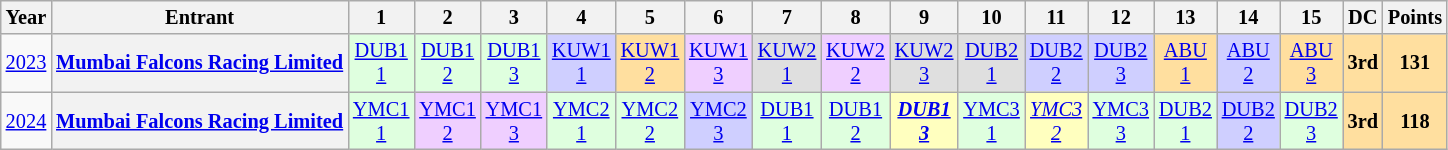<table class="wikitable" style="text-align:center; font-size:85%;">
<tr>
<th>Year</th>
<th>Entrant</th>
<th>1</th>
<th>2</th>
<th>3</th>
<th>4</th>
<th>5</th>
<th>6</th>
<th>7</th>
<th>8</th>
<th>9</th>
<th>10</th>
<th>11</th>
<th>12</th>
<th>13</th>
<th>14</th>
<th>15</th>
<th>DC</th>
<th>Points</th>
</tr>
<tr>
<td><a href='#'>2023</a></td>
<th nowrap><a href='#'>Mumbai Falcons Racing Limited</a></th>
<td style="background:#DFFFDF;"><a href='#'>DUB1<br>1</a><br></td>
<td style="background:#DFFFDF;"><a href='#'>DUB1<br>2</a><br></td>
<td style="background:#DFFFDF;"><a href='#'>DUB1<br>3</a><br></td>
<td style="background:#CFCFFF;"><a href='#'>KUW1<br>1</a><br></td>
<td style="background:#FFDF9F;"><a href='#'>KUW1<br>2</a><br></td>
<td style="background:#EFCFFF;"><a href='#'>KUW1<br>3</a><br></td>
<td style="background:#DFDFDF;"><a href='#'>KUW2<br>1</a><br></td>
<td style="background:#EFCFFF;"><a href='#'>KUW2<br>2</a><br></td>
<td style="background:#DFDFDF;"><a href='#'>KUW2<br>3</a><br></td>
<td style="background:#DFDFDF;"><a href='#'>DUB2<br>1</a><br></td>
<td style="background:#CFCFFF;"><a href='#'>DUB2<br>2</a><br></td>
<td style="background:#CFCFFF;"><a href='#'>DUB2<br>3</a><br></td>
<td style="background:#FFDF9F;"><a href='#'>ABU<br>1</a><br></td>
<td style="background:#CFCFFF;"><a href='#'>ABU<br>2</a><br></td>
<td style="background:#FFDF9F;"><a href='#'>ABU<br>3</a><br></td>
<th style="background:#FFDF9F;">3rd</th>
<th style="background:#FFDF9F;">131</th>
</tr>
<tr>
<td><a href='#'>2024</a></td>
<th nowrap><a href='#'>Mumbai Falcons Racing Limited</a></th>
<td style="background:#DFFFDF;"><a href='#'>YMC1<br>1</a><br></td>
<td style="background:#EFCFFF;"><a href='#'>YMC1<br>2</a><br></td>
<td style="background:#EFCFFF;"><a href='#'>YMC1<br>3</a><br></td>
<td style="background:#DFFFDF;"><a href='#'>YMC2<br>1</a><br></td>
<td style="background:#DFFFDF;"><a href='#'>YMC2<br>2</a><br></td>
<td style="background:#CFCFFF;"><a href='#'>YMC2<br>3</a><br></td>
<td style="background:#DFFFDF;"><a href='#'>DUB1<br>1</a><br></td>
<td style="background:#DFFFDF;"><a href='#'>DUB1<br>2</a><br></td>
<td style="background:#FFFFBF;"><strong><em><a href='#'>DUB1<br>3</a></em></strong><br></td>
<td style="background:#DFFFDF;"><a href='#'>YMC3<br>1</a><br></td>
<td style="background:#FFFFBF;"><em><a href='#'>YMC3<br>2</a></em><br></td>
<td style="background:#DFFFDF;"><a href='#'>YMC3<br>3</a><br></td>
<td style="background:#DFFFDF;"><a href='#'>DUB2<br>1</a><br></td>
<td style="background:#CFCFFF;"><a href='#'>DUB2<br>2</a><br></td>
<td style="background:#DFFFDF;"><a href='#'>DUB2<br>3</a><br></td>
<th style="background:#FFDF9F;">3rd</th>
<th style="background:#FFDF9F;">118</th>
</tr>
</table>
